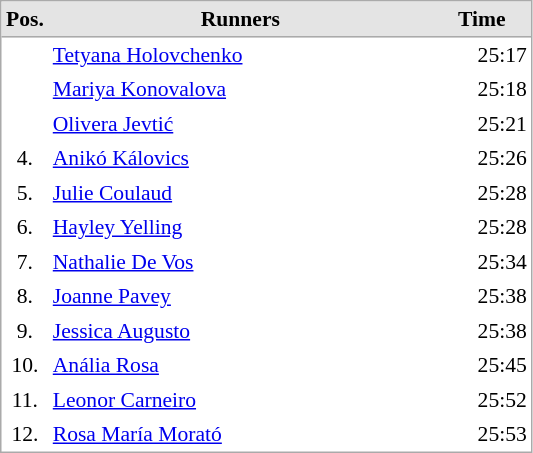<table cellspacing="0" cellpadding="3" style="border:1px solid #AAAAAA;font-size:90%">
<tr bgcolor="#E4E4E4">
<th style="border-bottom:1px solid #AAAAAA" width=10>Pos.</th>
<th style="border-bottom:1px solid #AAAAAA" width=250>Runners</th>
<th style="border-bottom:1px solid #AAAAAA" width=60>Time</th>
</tr>
<tr align="center">
<td align="center"></td>
<td align="left"> <a href='#'>Tetyana Holovchenko</a></td>
<td align="right">25:17</td>
</tr>
<tr align="center">
<td align="center"></td>
<td align="left"> <a href='#'>Mariya Konovalova</a></td>
<td align="right">25:18</td>
</tr>
<tr align="center">
<td align="center"></td>
<td align="left"> <a href='#'>Olivera Jevtić</a></td>
<td align="right">25:21</td>
</tr>
<tr align="center">
<td align="center">4.</td>
<td align="left"> <a href='#'>Anikó Kálovics</a></td>
<td align="right">25:26</td>
</tr>
<tr align="center">
<td align="center">5.</td>
<td align="left"> <a href='#'>Julie Coulaud</a></td>
<td align="right">25:28</td>
</tr>
<tr align="center">
<td align="center">6.</td>
<td align="left"> <a href='#'>Hayley Yelling</a></td>
<td align="right">25:28</td>
</tr>
<tr align="center">
<td align="center">7.</td>
<td align="left"> <a href='#'>Nathalie De Vos</a></td>
<td align="right">25:34</td>
</tr>
<tr align="center">
<td align="center">8.</td>
<td align="left"> <a href='#'>Joanne Pavey</a></td>
<td align="right">25:38</td>
</tr>
<tr align="center">
<td align="center">9.</td>
<td align="left"> <a href='#'>Jessica Augusto</a></td>
<td align="right">25:38</td>
</tr>
<tr align="center">
<td align="center">10.</td>
<td align="left"> <a href='#'>Anália Rosa</a></td>
<td align="right">25:45</td>
</tr>
<tr align="center">
<td align="center">11.</td>
<td align="left"> <a href='#'>Leonor Carneiro</a></td>
<td align="right">25:52</td>
</tr>
<tr align="center">
<td align="center">12.</td>
<td align="left"> <a href='#'>Rosa María Morató</a></td>
<td align="right">25:53</td>
</tr>
</table>
